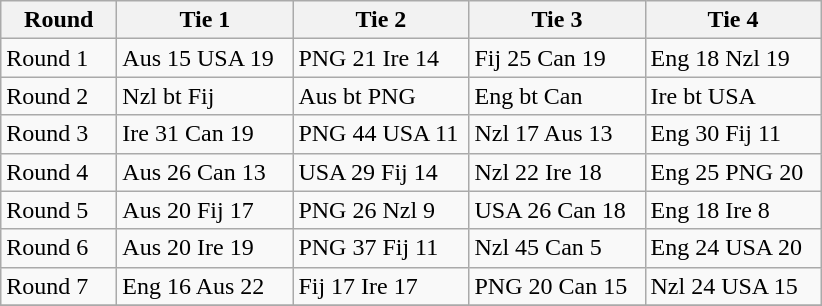<table class="wikitable" style="font-size: 100%">
<tr>
<th width=70>Round</th>
<th width=110>Tie 1</th>
<th width=110>Tie 2</th>
<th width=110>Tie 3</th>
<th width=110>Tie 4</th>
</tr>
<tr>
<td>Round 1</td>
<td>Aus 15 USA 19</td>
<td>PNG 21 Ire 14</td>
<td>Fij 25 Can 19</td>
<td>Eng 18 Nzl 19</td>
</tr>
<tr>
<td>Round 2</td>
<td>Nzl bt Fij</td>
<td>Aus bt PNG</td>
<td>Eng bt Can</td>
<td>Ire bt USA</td>
</tr>
<tr>
<td>Round 3</td>
<td>Ire 31 Can 19</td>
<td>PNG 44 USA 11</td>
<td>Nzl 17 Aus 13</td>
<td>Eng 30 Fij 11</td>
</tr>
<tr>
<td>Round 4</td>
<td>Aus 26 Can 13</td>
<td>USA 29 Fij 14</td>
<td>Nzl 22 Ire 18</td>
<td>Eng 25 PNG 20</td>
</tr>
<tr>
<td>Round 5</td>
<td>Aus 20 Fij 17</td>
<td>PNG 26 Nzl 9</td>
<td>USA 26 Can 18</td>
<td>Eng 18 Ire 8</td>
</tr>
<tr>
<td>Round 6</td>
<td>Aus 20 Ire 19</td>
<td>PNG 37 Fij 11</td>
<td>Nzl 45 Can 5</td>
<td>Eng 24 USA 20</td>
</tr>
<tr>
<td>Round 7</td>
<td>Eng 16 Aus 22</td>
<td>Fij 17 Ire 17</td>
<td>PNG 20 Can 15</td>
<td>Nzl 24 USA 15</td>
</tr>
<tr>
</tr>
</table>
